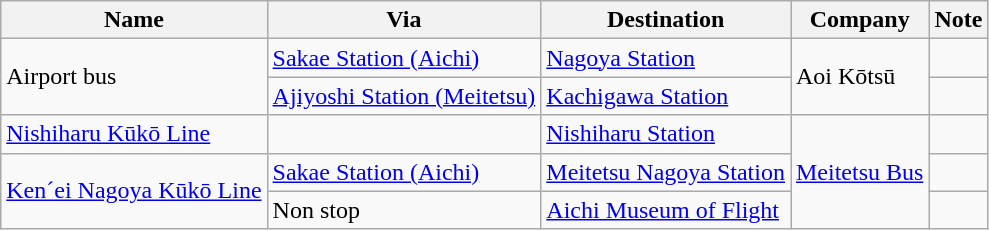<table class="wikitable">
<tr>
<th>Name</th>
<th>Via</th>
<th>Destination</th>
<th>Company</th>
<th>Note</th>
</tr>
<tr>
<td rowspan="2">Airport bus</td>
<td><a href='#'>Sakae Station (Aichi)</a></td>
<td><a href='#'>Nagoya Station</a></td>
<td rowspan="2">Aoi Kōtsū</td>
<td></td>
</tr>
<tr>
<td><a href='#'>Ajiyoshi Station (Meitetsu)</a></td>
<td><a href='#'>Kachigawa Station</a></td>
<td></td>
</tr>
<tr>
<td><a href='#'>Nishiharu Kūkō Line</a></td>
<td></td>
<td><a href='#'>Nishiharu Station</a></td>
<td rowspan="3"><a href='#'>Meitetsu Bus</a></td>
<td></td>
</tr>
<tr>
<td rowspan="2"><a href='#'>Ken´ei Nagoya Kūkō Line</a></td>
<td><a href='#'>Sakae Station (Aichi)</a></td>
<td><a href='#'>Meitetsu Nagoya Station</a></td>
<td></td>
</tr>
<tr>
<td>Non stop</td>
<td><a href='#'>Aichi Museum of Flight</a></td>
<td></td>
</tr>
</table>
